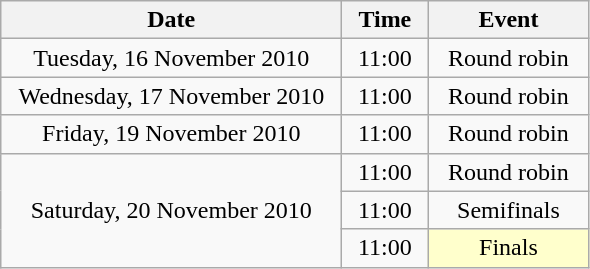<table class = "wikitable" style="text-align:center;">
<tr>
<th width=220>Date</th>
<th width=50>Time</th>
<th width=100>Event</th>
</tr>
<tr>
<td>Tuesday, 16 November 2010</td>
<td>11:00</td>
<td>Round robin</td>
</tr>
<tr>
<td>Wednesday, 17 November 2010</td>
<td>11:00</td>
<td>Round robin</td>
</tr>
<tr>
<td>Friday, 19 November 2010</td>
<td>11:00</td>
<td>Round robin</td>
</tr>
<tr>
<td rowspan=3>Saturday, 20 November 2010</td>
<td>11:00</td>
<td>Round robin</td>
</tr>
<tr>
<td>11:00</td>
<td>Semifinals</td>
</tr>
<tr>
<td>11:00</td>
<td bgcolor=ffffcc>Finals</td>
</tr>
</table>
